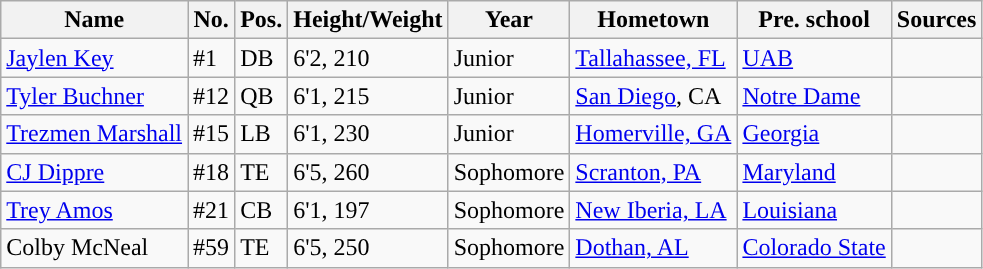<table class="wikitable sortable">
<tr>
<th style="text-align:center; ">Name</th>
<th style="text-align:center; ">No.</th>
<th style="text-align:center; ">Pos.</th>
<th style="text-align:center; ">Height/Weight</th>
<th style="text-align:center; ">Year</th>
<th style="text-align:center; ">Hometown</th>
<th style="text-align:center; ">Pre. school</th>
<th style="text-align:center; ">Sources</th>
</tr>
<tr>
<td><a href='#'>Jaylen Key</a></td>
<td>#1</td>
<td>DB</td>
<td>6'2, 210</td>
<td> Junior</td>
<td><a href='#'>Tallahassee, FL</a></td>
<td><a href='#'>UAB</a></td>
<td></td>
</tr>
<tr>
<td><a href='#'>Tyler Buchner</a></td>
<td>#12</td>
<td>QB</td>
<td>6'1, 215</td>
<td>Junior</td>
<td><a href='#'>San Diego</a>, CA</td>
<td><a href='#'>Notre Dame</a></td>
<td></td>
</tr>
<tr>
<td><a href='#'>Trezmen Marshall</a></td>
<td>#15</td>
<td>LB</td>
<td>6'1, 230</td>
<td>Junior</td>
<td><a href='#'>Homerville, GA</a></td>
<td><a href='#'>Georgia</a></td>
<td></td>
</tr>
<tr>
<td><a href='#'>CJ Dippre</a></td>
<td>#18</td>
<td>TE</td>
<td>6'5, 260</td>
<td>Sophomore</td>
<td><a href='#'>Scranton, PA</a></td>
<td><a href='#'>Maryland</a></td>
<td></td>
</tr>
<tr>
<td><a href='#'>Trey Amos</a></td>
<td>#21</td>
<td>CB</td>
<td>6'1, 197</td>
<td>Sophomore</td>
<td><a href='#'>New Iberia, LA</a></td>
<td><a href='#'>Louisiana</a></td>
<td></td>
</tr>
<tr>
<td>Colby McNeal</td>
<td>#59</td>
<td>TE</td>
<td>6'5, 250</td>
<td> Sophomore</td>
<td><a href='#'>Dothan, AL</a></td>
<td><a href='#'>Colorado State</a></td>
<td></td>
</tr>
</table>
